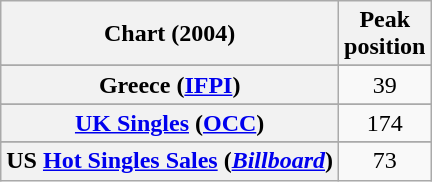<table class="wikitable sortable plainrowheaders" style="text-align:center">
<tr>
<th scope="col">Chart (2004)</th>
<th scope="col">Peak<br>position</th>
</tr>
<tr>
</tr>
<tr>
</tr>
<tr>
</tr>
<tr>
</tr>
<tr>
</tr>
<tr>
<th scope="row">Greece (<a href='#'>IFPI</a>)</th>
<td>39</td>
</tr>
<tr>
</tr>
<tr>
</tr>
<tr>
<th scope="row"><a href='#'>UK Singles</a> (<a href='#'>OCC</a>)</th>
<td>174</td>
</tr>
<tr>
</tr>
<tr>
<th scope="row">US <a href='#'>Hot Singles Sales</a> (<em><a href='#'>Billboard</a></em>)</th>
<td>73</td>
</tr>
</table>
